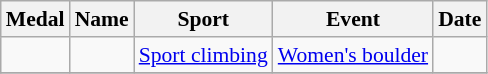<table class="wikitable sortable" style="font-size:90%">
<tr>
<th>Medal</th>
<th>Name</th>
<th>Sport</th>
<th>Event</th>
<th>Date</th>
</tr>
<tr>
<td></td>
<td></td>
<td><a href='#'>Sport climbing</a></td>
<td><a href='#'>Women's boulder</a></td>
<td></td>
</tr>
<tr>
</tr>
</table>
